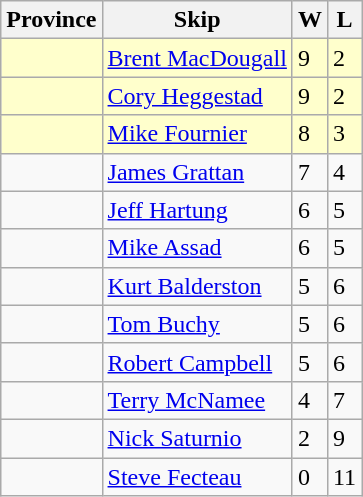<table class=wikitable>
<tr>
<th>Province</th>
<th>Skip</th>
<th>W</th>
<th>L</th>
</tr>
<tr bgcolor=#ffffcc>
<td></td>
<td><a href='#'>Brent MacDougall</a></td>
<td>9</td>
<td>2</td>
</tr>
<tr bgcolor=#ffffcc>
<td></td>
<td><a href='#'>Cory Heggestad</a></td>
<td>9</td>
<td>2</td>
</tr>
<tr bgcolor=#ffffcc>
<td></td>
<td><a href='#'>Mike Fournier</a></td>
<td>8</td>
<td>3</td>
</tr>
<tr>
<td></td>
<td><a href='#'>James Grattan</a></td>
<td>7</td>
<td>4</td>
</tr>
<tr>
<td></td>
<td><a href='#'>Jeff Hartung</a></td>
<td>6</td>
<td>5</td>
</tr>
<tr>
<td></td>
<td><a href='#'>Mike Assad</a></td>
<td>6</td>
<td>5</td>
</tr>
<tr>
<td></td>
<td><a href='#'>Kurt Balderston</a></td>
<td>5</td>
<td>6</td>
</tr>
<tr>
<td></td>
<td><a href='#'>Tom Buchy</a></td>
<td>5</td>
<td>6</td>
</tr>
<tr>
<td></td>
<td><a href='#'>Robert Campbell</a></td>
<td>5</td>
<td>6</td>
</tr>
<tr>
<td></td>
<td><a href='#'>Terry McNamee</a></td>
<td>4</td>
<td>7</td>
</tr>
<tr>
<td></td>
<td><a href='#'>Nick Saturnio</a></td>
<td>2</td>
<td>9</td>
</tr>
<tr>
<td></td>
<td><a href='#'>Steve Fecteau</a></td>
<td>0</td>
<td>11</td>
</tr>
</table>
